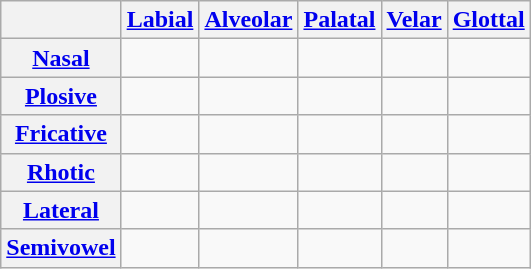<table class="wikitable" style="text-align:center;">
<tr>
<th></th>
<th><a href='#'>Labial</a></th>
<th><a href='#'>Alveolar</a></th>
<th><a href='#'>Palatal</a></th>
<th><a href='#'>Velar</a></th>
<th><a href='#'>Glottal</a></th>
</tr>
<tr>
<th><a href='#'>Nasal</a></th>
<td></td>
<td></td>
<td></td>
<td></td>
<td></td>
</tr>
<tr>
<th><a href='#'>Plosive</a></th>
<td></td>
<td></td>
<td></td>
<td></td>
<td></td>
</tr>
<tr>
<th><a href='#'>Fricative</a></th>
<td></td>
<td></td>
<td></td>
<td></td>
<td></td>
</tr>
<tr>
<th><a href='#'>Rhotic</a></th>
<td></td>
<td> </td>
<td></td>
<td></td>
<td></td>
</tr>
<tr>
<th><a href='#'>Lateral</a></th>
<td></td>
<td></td>
<td></td>
<td></td>
<td></td>
</tr>
<tr>
<th><a href='#'>Semivowel</a></th>
<td></td>
<td></td>
<td></td>
<td></td>
<td></td>
</tr>
</table>
